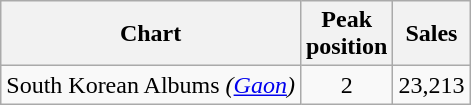<table class="wikitable sortable">
<tr>
<th>Chart</th>
<th>Peak<br>position</th>
<th>Sales</th>
</tr>
<tr>
<td>South Korean Albums <em>(<a href='#'>Gaon</a>)</em></td>
<td style="text-align:center;">2</td>
<td>23,213</td>
</tr>
</table>
